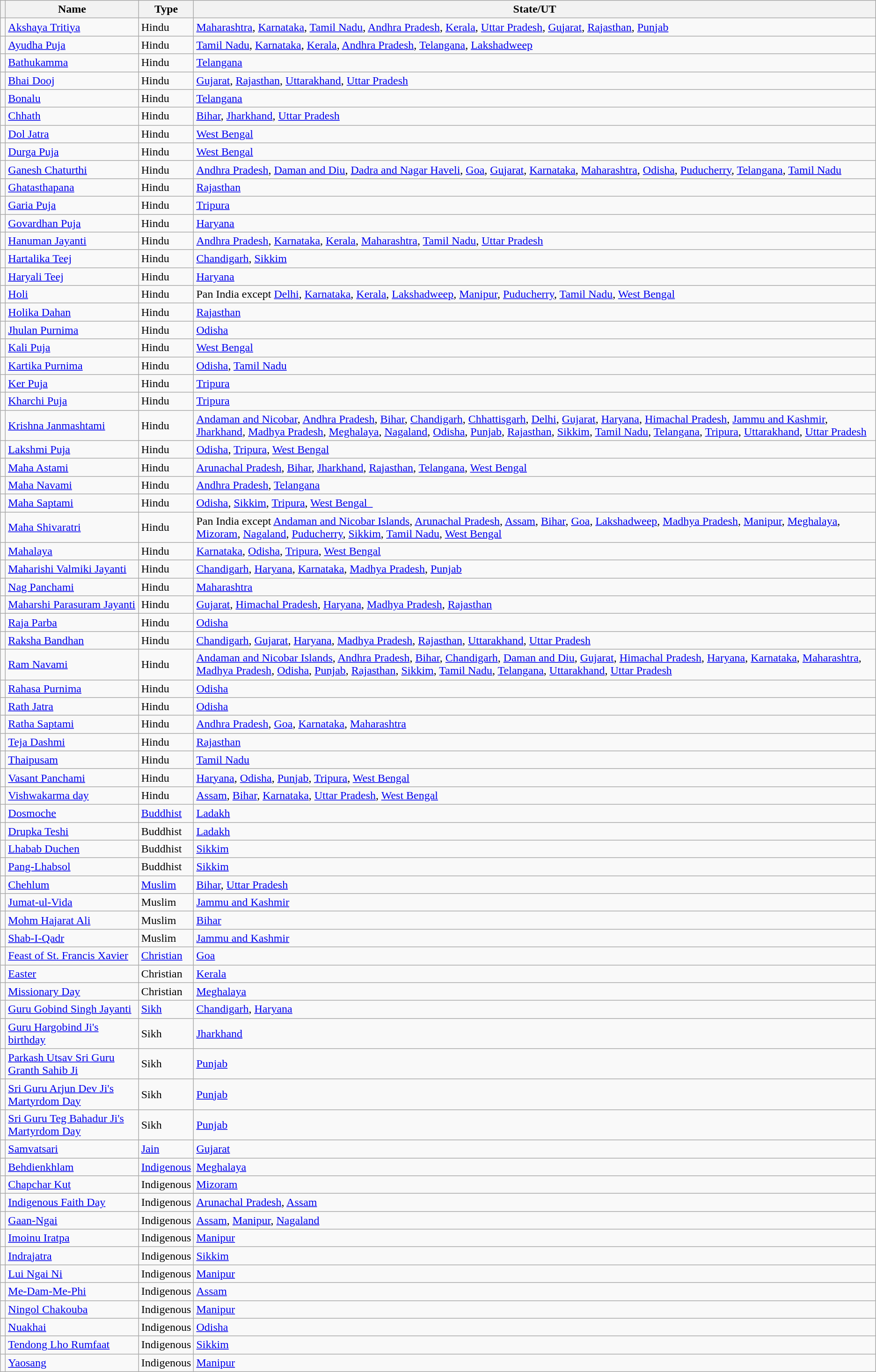<table class="sortable wikitable"style="text-align:left;"style="font-size: 85%">
<tr>
<th></th>
<th>Name</th>
<th>Type</th>
<th>State/UT</th>
</tr>
<tr>
<td></td>
<td><a href='#'>Akshaya Tritiya</a></td>
<td>Hindu</td>
<td><a href='#'>Maharashtra</a>, <a href='#'>Karnataka</a>, <a href='#'>Tamil Nadu</a>, <a href='#'>Andhra Pradesh</a>, <a href='#'>Kerala</a>, <a href='#'>Uttar Pradesh</a>, <a href='#'>Gujarat</a>, <a href='#'>Rajasthan</a>, <a href='#'>Punjab</a></td>
</tr>
<tr>
<td></td>
<td><a href='#'>Ayudha Puja</a></td>
<td>Hindu</td>
<td><a href='#'>Tamil Nadu</a>, <a href='#'>Karnataka</a>, <a href='#'>Kerala</a>, <a href='#'>Andhra Pradesh</a>, <a href='#'>Telangana</a>, <a href='#'>Lakshadweep</a></td>
</tr>
<tr>
<td></td>
<td><a href='#'>Bathukamma</a></td>
<td>Hindu</td>
<td><a href='#'>Telangana</a></td>
</tr>
<tr>
<td></td>
<td><a href='#'>Bhai Dooj</a></td>
<td>Hindu</td>
<td><a href='#'>Gujarat</a>, <a href='#'>Rajasthan</a>, <a href='#'>Uttarakhand</a>, <a href='#'>Uttar Pradesh</a>   </td>
</tr>
<tr>
<td></td>
<td><a href='#'>Bonalu</a></td>
<td>Hindu</td>
<td><a href='#'>Telangana</a></td>
</tr>
<tr>
<td></td>
<td><a href='#'>Chhath</a></td>
<td>Hindu</td>
<td><a href='#'>Bihar</a>, <a href='#'>Jharkhand</a>, <a href='#'>Uttar Pradesh</a></td>
</tr>
<tr>
<td></td>
<td><a href='#'>Dol Jatra</a></td>
<td>Hindu</td>
<td><a href='#'>West Bengal</a></td>
</tr>
<tr>
<td></td>
<td><a href='#'>Durga Puja</a></td>
<td>Hindu</td>
<td><a href='#'>West Bengal</a></td>
</tr>
<tr>
<td></td>
<td><a href='#'>Ganesh Chaturthi</a></td>
<td>Hindu</td>
<td><a href='#'>Andhra Pradesh</a>, <a href='#'>Daman and Diu</a>, <a href='#'>Dadra and Nagar Haveli</a>, <a href='#'>Goa</a>, <a href='#'>Gujarat</a>, <a href='#'>Karnataka</a>, <a href='#'>Maharashtra</a>, <a href='#'>Odisha</a>, <a href='#'>Puducherry</a>, <a href='#'>Telangana</a>, <a href='#'>Tamil Nadu</a>  </td>
</tr>
<tr>
<td></td>
<td><a href='#'>Ghatasthapana</a></td>
<td>Hindu</td>
<td><a href='#'>Rajasthan</a></td>
</tr>
<tr>
<td></td>
<td><a href='#'>Garia Puja</a></td>
<td>Hindu</td>
<td><a href='#'>Tripura</a></td>
</tr>
<tr>
<td></td>
<td><a href='#'>Govardhan Puja</a></td>
<td>Hindu</td>
<td><a href='#'>Haryana</a></td>
</tr>
<tr>
<td></td>
<td><a href='#'>Hanuman Jayanti</a></td>
<td>Hindu</td>
<td><a href='#'>Andhra Pradesh</a>, <a href='#'>Karnataka</a>, <a href='#'>Kerala</a>, <a href='#'>Maharashtra</a>, <a href='#'>Tamil Nadu</a>, <a href='#'>Uttar Pradesh</a></td>
</tr>
<tr>
<td></td>
<td><a href='#'>Hartalika Teej</a></td>
<td>Hindu</td>
<td><a href='#'>Chandigarh</a>, <a href='#'>Sikkim</a></td>
</tr>
<tr>
<td></td>
<td><a href='#'>Haryali Teej</a></td>
<td>Hindu</td>
<td><a href='#'>Haryana</a></td>
</tr>
<tr>
<td></td>
<td><a href='#'>Holi</a></td>
<td>Hindu</td>
<td>Pan India except <a href='#'>Delhi</a>, <a href='#'>Karnataka</a>, <a href='#'>Kerala</a>, <a href='#'>Lakshadweep</a>, <a href='#'>Manipur</a>, <a href='#'>Puducherry</a>, <a href='#'>Tamil Nadu</a>, <a href='#'>West Bengal</a></td>
</tr>
<tr>
<td></td>
<td><a href='#'>Holika Dahan</a></td>
<td>Hindu</td>
<td><a href='#'>Rajasthan</a></td>
</tr>
<tr>
<td></td>
<td><a href='#'>Jhulan Purnima</a></td>
<td>Hindu</td>
<td><a href='#'>Odisha</a></td>
</tr>
<tr>
<td></td>
<td><a href='#'>Kali Puja</a></td>
<td>Hindu</td>
<td><a href='#'>West Bengal</a></td>
</tr>
<tr>
<td></td>
<td><a href='#'>Kartika Purnima</a></td>
<td>Hindu</td>
<td><a href='#'>Odisha</a>, <a href='#'>Tamil Nadu</a></td>
</tr>
<tr>
<td></td>
<td><a href='#'>Ker Puja</a></td>
<td>Hindu</td>
<td><a href='#'>Tripura</a></td>
</tr>
<tr>
<td></td>
<td><a href='#'>Kharchi Puja</a></td>
<td>Hindu</td>
<td><a href='#'>Tripura</a></td>
</tr>
<tr>
<td></td>
<td><a href='#'>Krishna Janmashtami</a></td>
<td>Hindu</td>
<td><a href='#'>Andaman and Nicobar</a>, <a href='#'>Andhra Pradesh</a>, <a href='#'>Bihar</a>, <a href='#'>Chandigarh</a>, <a href='#'>Chhattisgarh</a>, <a href='#'>Delhi</a>, <a href='#'>Gujarat</a>, <a href='#'>Haryana</a>, <a href='#'>Himachal Pradesh</a>, <a href='#'>Jammu and Kashmir</a>, <a href='#'>Jharkhand</a>, <a href='#'>Madhya Pradesh</a>, <a href='#'>Meghalaya</a>, <a href='#'>Nagaland</a>, <a href='#'>Odisha</a>, <a href='#'>Punjab</a>, <a href='#'>Rajasthan</a>, <a href='#'>Sikkim</a>, <a href='#'>Tamil Nadu</a>, <a href='#'>Telangana</a>, <a href='#'>Tripura</a>, <a href='#'>Uttarakhand</a>, <a href='#'>Uttar Pradesh</a></td>
</tr>
<tr>
<td></td>
<td><a href='#'>Lakshmi Puja</a></td>
<td>Hindu</td>
<td><a href='#'>Odisha</a>, <a href='#'>Tripura</a>, <a href='#'>West Bengal</a></td>
</tr>
<tr>
<td></td>
<td><a href='#'>Maha Astami</a></td>
<td>Hindu</td>
<td><a href='#'>Arunachal Pradesh</a>, <a href='#'>Bihar</a>, <a href='#'>Jharkhand</a>, <a href='#'>Rajasthan</a>, <a href='#'>Telangana</a>, <a href='#'>West Bengal</a></td>
</tr>
<tr>
<td></td>
<td><a href='#'>Maha Navami</a></td>
<td>Hindu</td>
<td><a href='#'>Andhra Pradesh</a>, <a href='#'>Telangana</a></td>
</tr>
<tr>
<td></td>
<td><a href='#'>Maha Saptami</a></td>
<td>Hindu</td>
<td><a href='#'>Odisha</a>, <a href='#'>Sikkim</a>, <a href='#'>Tripura</a>, <a href='#'>West Bengal  </a></td>
</tr>
<tr>
<td></td>
<td><a href='#'>Maha Shivaratri</a></td>
<td>Hindu</td>
<td>Pan India except <a href='#'>Andaman and Nicobar Islands</a>, <a href='#'>Arunachal Pradesh</a>, <a href='#'>Assam</a>, <a href='#'>Bihar</a>, <a href='#'>Goa</a>, <a href='#'>Lakshadweep</a>, <a href='#'>Madhya Pradesh</a>, <a href='#'>Manipur</a>, <a href='#'>Meghalaya</a>, <a href='#'>Mizoram</a>, <a href='#'>Nagaland</a>, <a href='#'>Puducherry</a>, <a href='#'>Sikkim</a>, <a href='#'>Tamil Nadu</a>, <a href='#'>West Bengal</a>  </td>
</tr>
<tr>
<td></td>
<td><a href='#'>Mahalaya</a></td>
<td>Hindu</td>
<td><a href='#'>Karnataka</a>, <a href='#'>Odisha</a>, <a href='#'>Tripura</a>, <a href='#'>West Bengal</a></td>
</tr>
<tr>
<td></td>
<td><a href='#'>Maharishi Valmiki Jayanti</a></td>
<td>Hindu</td>
<td><a href='#'>Chandigarh</a>, <a href='#'>Haryana</a>, <a href='#'>Karnataka</a>, <a href='#'>Madhya Pradesh</a>, <a href='#'>Punjab</a></td>
</tr>
<tr>
<td></td>
<td><a href='#'>Nag Panchami</a></td>
<td>Hindu</td>
<td><a href='#'>Maharashtra</a></td>
</tr>
<tr>
<td></td>
<td><a href='#'>Maharshi Parasuram Jayanti</a></td>
<td>Hindu</td>
<td><a href='#'>Gujarat</a>, <a href='#'>Himachal Pradesh</a>, <a href='#'>Haryana</a>, <a href='#'>Madhya Pradesh</a>, <a href='#'>Rajasthan</a></td>
</tr>
<tr>
<td></td>
<td><a href='#'>Raja Parba</a></td>
<td>Hindu</td>
<td><a href='#'>Odisha</a></td>
</tr>
<tr>
<td></td>
<td><a href='#'>Raksha Bandhan</a></td>
<td>Hindu</td>
<td><a href='#'>Chandigarh</a>, <a href='#'>Gujarat</a>, <a href='#'>Haryana</a>, <a href='#'>Madhya Pradesh</a>, <a href='#'>Rajasthan</a>, <a href='#'>Uttarakhand</a>, <a href='#'>Uttar Pradesh</a></td>
</tr>
<tr>
<td></td>
<td><a href='#'>Ram Navami</a></td>
<td>Hindu</td>
<td><a href='#'>Andaman and Nicobar Islands</a>, <a href='#'>Andhra Pradesh</a>, <a href='#'>Bihar</a>, <a href='#'>Chandigarh</a>, <a href='#'>Daman and Diu</a>, <a href='#'>Gujarat</a>, <a href='#'>Himachal Pradesh</a>, <a href='#'>Haryana</a>, <a href='#'>Karnataka</a>, <a href='#'>Maharashtra</a>, <a href='#'>Madhya Pradesh</a>, <a href='#'>Odisha</a>, <a href='#'>Punjab</a>, <a href='#'>Rajasthan</a>, <a href='#'>Sikkim</a>, <a href='#'>Tamil Nadu</a>, <a href='#'>Telangana</a>, <a href='#'>Uttarakhand</a>, <a href='#'>Uttar Pradesh</a></td>
</tr>
<tr>
<td></td>
<td><a href='#'>Rahasa Purnima</a></td>
<td>Hindu</td>
<td><a href='#'>Odisha</a></td>
</tr>
<tr>
<td></td>
<td><a href='#'>Rath Jatra</a></td>
<td>Hindu</td>
<td><a href='#'>Odisha</a></td>
</tr>
<tr>
<td></td>
<td><a href='#'>Ratha Saptami</a></td>
<td>Hindu</td>
<td><a href='#'>Andhra Pradesh</a>, <a href='#'>Goa</a>, <a href='#'>Karnataka</a>, <a href='#'>Maharashtra</a></td>
</tr>
<tr>
<td></td>
<td><a href='#'>Teja Dashmi</a></td>
<td>Hindu</td>
<td><a href='#'>Rajasthan</a></td>
</tr>
<tr>
<td></td>
<td><a href='#'>Thaipusam</a></td>
<td>Hindu</td>
<td><a href='#'>Tamil Nadu</a></td>
</tr>
<tr>
<td></td>
<td><a href='#'>Vasant Panchami</a></td>
<td>Hindu</td>
<td><a href='#'>Haryana</a>, <a href='#'>Odisha</a>, <a href='#'>Punjab</a>, <a href='#'>Tripura</a>, <a href='#'>West Bengal</a></td>
</tr>
<tr>
<td></td>
<td><a href='#'>Vishwakarma day</a></td>
<td>Hindu</td>
<td><a href='#'>Assam</a>, <a href='#'>Bihar</a>, <a href='#'>Karnataka</a>, <a href='#'>Uttar Pradesh</a>, <a href='#'>West Bengal</a></td>
</tr>
<tr>
<td></td>
<td><a href='#'>Dosmoche</a></td>
<td><a href='#'>Buddhist</a></td>
<td><a href='#'>Ladakh</a></td>
</tr>
<tr>
<td></td>
<td><a href='#'>Drupka Teshi</a></td>
<td>Buddhist</td>
<td><a href='#'>Ladakh</a></td>
</tr>
<tr>
<td></td>
<td><a href='#'>Lhabab Duchen</a></td>
<td>Buddhist</td>
<td><a href='#'>Sikkim</a></td>
</tr>
<tr>
<td></td>
<td><a href='#'>Pang-Lhabsol</a></td>
<td>Buddhist</td>
<td><a href='#'>Sikkim</a></td>
</tr>
<tr>
<td></td>
<td><a href='#'>Chehlum</a></td>
<td><a href='#'>Muslim</a></td>
<td><a href='#'>Bihar</a>, <a href='#'>Uttar Pradesh</a></td>
</tr>
<tr>
<td></td>
<td><a href='#'>Jumat-ul-Vida</a></td>
<td>Muslim</td>
<td><a href='#'>Jammu and Kashmir</a></td>
</tr>
<tr>
<td></td>
<td><a href='#'>Mohm Hajarat Ali</a></td>
<td>Muslim</td>
<td><a href='#'>Bihar</a></td>
</tr>
<tr>
<td></td>
<td><a href='#'>Shab-I-Qadr</a></td>
<td>Muslim</td>
<td><a href='#'>Jammu and Kashmir</a></td>
</tr>
<tr>
<td></td>
<td><a href='#'>Feast of St. Francis Xavier</a></td>
<td><a href='#'>Christian</a></td>
<td><a href='#'>Goa</a></td>
</tr>
<tr>
<td></td>
<td><a href='#'>Easter</a></td>
<td>Christian</td>
<td><a href='#'>Kerala</a></td>
</tr>
<tr>
<td></td>
<td><a href='#'>Missionary Day</a></td>
<td>Christian</td>
<td><a href='#'>Meghalaya</a></td>
</tr>
<tr>
<td></td>
<td><a href='#'>Guru Gobind Singh Jayanti</a></td>
<td><a href='#'>Sikh</a></td>
<td><a href='#'>Chandigarh</a>, <a href='#'>Haryana</a></td>
</tr>
<tr>
<td></td>
<td><a href='#'>Guru Hargobind Ji's birthday</a></td>
<td>Sikh</td>
<td><a href='#'>Jharkhand</a></td>
</tr>
<tr>
<td></td>
<td><a href='#'>Parkash Utsav Sri Guru Granth Sahib Ji</a></td>
<td>Sikh</td>
<td><a href='#'>Punjab</a></td>
</tr>
<tr>
<td></td>
<td><a href='#'>Sri Guru Arjun Dev Ji's Martyrdom Day</a>  </td>
<td>Sikh</td>
<td><a href='#'>Punjab</a></td>
</tr>
<tr>
<td></td>
<td><a href='#'>Sri Guru Teg Bahadur Ji's Martyrdom Day</a></td>
<td>Sikh</td>
<td><a href='#'>Punjab</a></td>
</tr>
<tr>
<td></td>
<td><a href='#'>Samvatsari</a></td>
<td><a href='#'>Jain</a></td>
<td><a href='#'>Gujarat</a></td>
</tr>
<tr>
<td></td>
<td><a href='#'>Behdienkhlam</a></td>
<td><a href='#'>Indigenous</a></td>
<td><a href='#'>Meghalaya</a></td>
</tr>
<tr>
<td></td>
<td><a href='#'>Chapchar Kut</a></td>
<td>Indigenous</td>
<td><a href='#'>Mizoram</a></td>
</tr>
<tr>
<td></td>
<td><a href='#'>Indigenous Faith Day</a></td>
<td>Indigenous</td>
<td><a href='#'>Arunachal Pradesh</a>, <a href='#'>Assam</a></td>
</tr>
<tr>
<td></td>
<td><a href='#'>Gaan-Ngai</a></td>
<td>Indigenous</td>
<td><a href='#'>Assam</a>, <a href='#'>Manipur</a>, <a href='#'>Nagaland</a></td>
</tr>
<tr>
<td></td>
<td><a href='#'>Imoinu Iratpa</a></td>
<td>Indigenous</td>
<td><a href='#'>Manipur</a></td>
</tr>
<tr>
<td></td>
<td><a href='#'>Indrajatra</a></td>
<td>Indigenous</td>
<td><a href='#'>Sikkim</a></td>
</tr>
<tr>
<td></td>
<td><a href='#'>Lui Ngai Ni</a></td>
<td>Indigenous</td>
<td><a href='#'>Manipur</a></td>
</tr>
<tr>
<td></td>
<td><a href='#'>Me-Dam-Me-Phi</a></td>
<td>Indigenous</td>
<td><a href='#'>Assam</a></td>
</tr>
<tr>
<td></td>
<td><a href='#'>Ningol Chakouba</a></td>
<td>Indigenous</td>
<td><a href='#'>Manipur</a></td>
</tr>
<tr>
<td></td>
<td><a href='#'>Nuakhai</a></td>
<td>Indigenous</td>
<td><a href='#'>Odisha</a></td>
</tr>
<tr>
<td></td>
<td><a href='#'>Tendong Lho Rumfaat</a></td>
<td>Indigenous</td>
<td><a href='#'>Sikkim</a></td>
</tr>
<tr>
<td></td>
<td><a href='#'>Yaosang</a></td>
<td>Indigenous</td>
<td><a href='#'>Manipur</a></td>
</tr>
</table>
